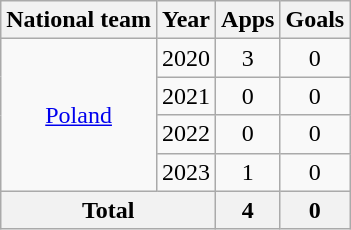<table class="wikitable" style="text-align: center;">
<tr>
<th>National team</th>
<th>Year</th>
<th>Apps</th>
<th>Goals</th>
</tr>
<tr>
<td rowspan="4"><a href='#'>Poland</a></td>
<td>2020</td>
<td>3</td>
<td>0</td>
</tr>
<tr>
<td>2021</td>
<td>0</td>
<td>0</td>
</tr>
<tr>
<td>2022</td>
<td>0</td>
<td>0</td>
</tr>
<tr>
<td>2023</td>
<td>1</td>
<td>0</td>
</tr>
<tr>
<th colspan="2">Total</th>
<th>4</th>
<th>0</th>
</tr>
</table>
